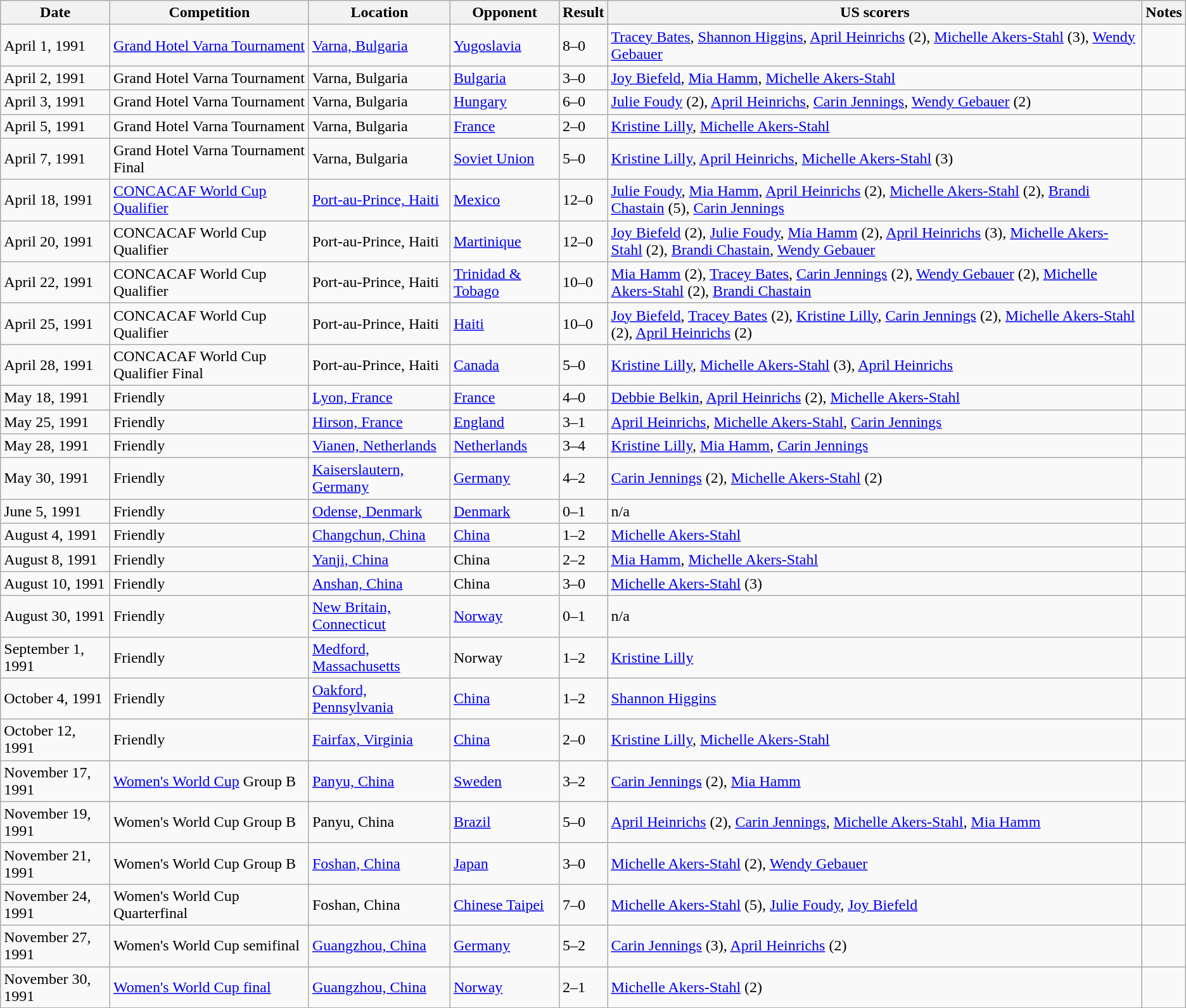<table class="wikitable">
<tr>
<th>Date</th>
<th>Competition</th>
<th>Location</th>
<th>Opponent</th>
<th>Result</th>
<th>US scorers</th>
<th>Notes</th>
</tr>
<tr>
<td>April 1, 1991</td>
<td><a href='#'>Grand Hotel Varna Tournament</a></td>
<td><a href='#'>Varna, Bulgaria</a></td>
<td><a href='#'>Yugoslavia</a></td>
<td>8–0</td>
<td><a href='#'>Tracey Bates</a>, <a href='#'>Shannon Higgins</a>, <a href='#'>April Heinrichs</a> (2), <a href='#'>Michelle Akers-Stahl</a> (3), <a href='#'>Wendy Gebauer</a></td>
<td></td>
</tr>
<tr>
<td>April 2, 1991</td>
<td>Grand Hotel Varna Tournament</td>
<td>Varna, Bulgaria</td>
<td><a href='#'>Bulgaria</a></td>
<td>3–0</td>
<td><a href='#'>Joy Biefeld</a>, <a href='#'>Mia Hamm</a>, <a href='#'>Michelle Akers-Stahl</a></td>
<td></td>
</tr>
<tr>
<td>April 3, 1991</td>
<td>Grand Hotel Varna Tournament</td>
<td>Varna, Bulgaria</td>
<td><a href='#'>Hungary</a></td>
<td>6–0</td>
<td><a href='#'>Julie Foudy</a> (2), <a href='#'>April Heinrichs</a>, <a href='#'>Carin Jennings</a>, <a href='#'>Wendy Gebauer</a> (2)</td>
<td></td>
</tr>
<tr>
<td>April 5, 1991</td>
<td>Grand Hotel Varna Tournament</td>
<td>Varna, Bulgaria</td>
<td><a href='#'>France</a></td>
<td>2–0</td>
<td><a href='#'>Kristine Lilly</a>, <a href='#'>Michelle Akers-Stahl</a></td>
<td></td>
</tr>
<tr>
<td>April 7, 1991</td>
<td>Grand Hotel Varna Tournament Final</td>
<td>Varna, Bulgaria</td>
<td><a href='#'>Soviet Union</a></td>
<td>5–0</td>
<td><a href='#'>Kristine Lilly</a>, <a href='#'>April Heinrichs</a>, <a href='#'>Michelle Akers-Stahl</a> (3)</td>
<td></td>
</tr>
<tr>
<td>April 18, 1991</td>
<td><a href='#'>CONCACAF World Cup Qualifier</a></td>
<td><a href='#'>Port-au-Prince, Haiti</a></td>
<td><a href='#'>Mexico</a></td>
<td>12–0</td>
<td><a href='#'>Julie Foudy</a>, <a href='#'>Mia Hamm</a>, <a href='#'>April Heinrichs</a> (2), <a href='#'>Michelle Akers-Stahl</a> (2), <a href='#'>Brandi Chastain</a> (5), <a href='#'>Carin Jennings</a></td>
<td></td>
</tr>
<tr>
<td>April 20, 1991</td>
<td>CONCACAF World Cup Qualifier</td>
<td>Port-au-Prince, Haiti</td>
<td><a href='#'>Martinique</a></td>
<td>12–0</td>
<td><a href='#'>Joy Biefeld</a> (2), <a href='#'>Julie Foudy</a>, <a href='#'>Mia Hamm</a> (2), <a href='#'>April Heinrichs</a> (3), <a href='#'>Michelle Akers-Stahl</a> (2), <a href='#'>Brandi Chastain</a>, <a href='#'>Wendy Gebauer</a></td>
<td></td>
</tr>
<tr>
<td>April 22, 1991</td>
<td>CONCACAF World Cup Qualifier</td>
<td>Port-au-Prince, Haiti</td>
<td><a href='#'>Trinidad & Tobago</a></td>
<td>10–0</td>
<td><a href='#'>Mia Hamm</a> (2), <a href='#'>Tracey Bates</a>, <a href='#'>Carin Jennings</a> (2), <a href='#'>Wendy Gebauer</a> (2), <a href='#'>Michelle Akers-Stahl</a> (2), <a href='#'>Brandi Chastain</a></td>
<td></td>
</tr>
<tr>
<td>April 25, 1991</td>
<td>CONCACAF World Cup Qualifier</td>
<td>Port-au-Prince, Haiti</td>
<td><a href='#'>Haiti</a></td>
<td>10–0</td>
<td><a href='#'>Joy Biefeld</a>, <a href='#'>Tracey Bates</a> (2), <a href='#'>Kristine Lilly</a>, <a href='#'>Carin Jennings</a> (2), <a href='#'>Michelle Akers-Stahl</a> (2), <a href='#'>April Heinrichs</a> (2)</td>
<td></td>
</tr>
<tr>
<td>April 28, 1991</td>
<td>CONCACAF World Cup Qualifier Final</td>
<td>Port-au-Prince, Haiti</td>
<td><a href='#'>Canada</a></td>
<td>5–0</td>
<td><a href='#'>Kristine Lilly</a>, <a href='#'>Michelle Akers-Stahl</a> (3), <a href='#'>April Heinrichs</a></td>
<td></td>
</tr>
<tr>
<td>May 18, 1991</td>
<td>Friendly</td>
<td><a href='#'>Lyon, France</a></td>
<td><a href='#'>France</a></td>
<td>4–0</td>
<td><a href='#'>Debbie Belkin</a>, <a href='#'>April Heinrichs</a> (2), <a href='#'>Michelle Akers-Stahl</a></td>
<td></td>
</tr>
<tr>
<td>May 25, 1991</td>
<td>Friendly</td>
<td><a href='#'>Hirson, France</a></td>
<td><a href='#'>England</a></td>
<td>3–1</td>
<td><a href='#'>April Heinrichs</a>, <a href='#'>Michelle Akers-Stahl</a>, <a href='#'>Carin Jennings</a></td>
<td></td>
</tr>
<tr>
<td>May 28, 1991</td>
<td>Friendly</td>
<td><a href='#'>Vianen, Netherlands</a></td>
<td><a href='#'>Netherlands</a></td>
<td>3–4</td>
<td><a href='#'>Kristine Lilly</a>, <a href='#'>Mia Hamm</a>, <a href='#'>Carin Jennings</a></td>
<td></td>
</tr>
<tr>
<td>May 30, 1991</td>
<td>Friendly</td>
<td><a href='#'>Kaiserslautern, Germany</a></td>
<td><a href='#'>Germany</a></td>
<td>4–2</td>
<td><a href='#'>Carin Jennings</a> (2), <a href='#'>Michelle Akers-Stahl</a> (2)</td>
<td></td>
</tr>
<tr>
<td>June 5, 1991</td>
<td>Friendly</td>
<td><a href='#'>Odense, Denmark</a></td>
<td><a href='#'>Denmark</a></td>
<td>0–1</td>
<td>n/a</td>
<td></td>
</tr>
<tr>
<td>August 4, 1991</td>
<td>Friendly</td>
<td><a href='#'>Changchun, China</a></td>
<td><a href='#'>China</a></td>
<td>1–2</td>
<td><a href='#'>Michelle Akers-Stahl</a></td>
<td></td>
</tr>
<tr>
<td>August 8, 1991</td>
<td>Friendly</td>
<td><a href='#'>Yanji, China</a></td>
<td>China</td>
<td>2–2</td>
<td><a href='#'>Mia Hamm</a>, <a href='#'>Michelle Akers-Stahl</a></td>
<td></td>
</tr>
<tr>
<td>August 10, 1991</td>
<td>Friendly</td>
<td><a href='#'>Anshan, China</a></td>
<td>China</td>
<td>3–0</td>
<td><a href='#'>Michelle Akers-Stahl</a> (3)</td>
<td></td>
</tr>
<tr>
<td>August 30, 1991</td>
<td>Friendly</td>
<td><a href='#'>New Britain, Connecticut</a></td>
<td><a href='#'>Norway</a></td>
<td>0–1</td>
<td>n/a</td>
<td></td>
</tr>
<tr>
<td>September 1, 1991</td>
<td>Friendly</td>
<td><a href='#'>Medford, Massachusetts</a></td>
<td>Norway</td>
<td>1–2</td>
<td><a href='#'>Kristine Lilly</a></td>
<td></td>
</tr>
<tr>
<td>October 4, 1991</td>
<td>Friendly</td>
<td><a href='#'>Oakford, Pennsylvania</a></td>
<td><a href='#'>China</a></td>
<td>1–2</td>
<td><a href='#'>Shannon Higgins</a></td>
<td></td>
</tr>
<tr>
<td>October 12, 1991</td>
<td>Friendly</td>
<td><a href='#'>Fairfax, Virginia</a></td>
<td><a href='#'>China</a></td>
<td>2–0</td>
<td><a href='#'>Kristine Lilly</a>, <a href='#'>Michelle Akers-Stahl</a></td>
<td></td>
</tr>
<tr>
<td>November 17, 1991</td>
<td><a href='#'>Women's World Cup</a> Group B</td>
<td><a href='#'>Panyu, China</a></td>
<td><a href='#'>Sweden</a></td>
<td>3–2</td>
<td><a href='#'>Carin Jennings</a> (2), <a href='#'>Mia Hamm</a></td>
<td></td>
</tr>
<tr>
<td>November 19, 1991</td>
<td>Women's World Cup Group B</td>
<td>Panyu, China</td>
<td><a href='#'>Brazil</a></td>
<td>5–0</td>
<td><a href='#'>April Heinrichs</a> (2), <a href='#'>Carin Jennings</a>, <a href='#'>Michelle Akers-Stahl</a>, <a href='#'>Mia Hamm</a></td>
<td></td>
</tr>
<tr>
<td>November 21, 1991</td>
<td>Women's World Cup Group B</td>
<td><a href='#'>Foshan, China</a></td>
<td><a href='#'>Japan</a></td>
<td>3–0</td>
<td><a href='#'>Michelle Akers-Stahl</a> (2), <a href='#'>Wendy Gebauer</a></td>
<td></td>
</tr>
<tr>
<td>November 24, 1991</td>
<td>Women's World Cup Quarterfinal</td>
<td>Foshan, China</td>
<td><a href='#'>Chinese Taipei</a></td>
<td>7–0</td>
<td><a href='#'>Michelle Akers-Stahl</a> (5), <a href='#'>Julie Foudy</a>, <a href='#'>Joy Biefeld</a></td>
<td></td>
</tr>
<tr>
<td>November 27, 1991</td>
<td>Women's World Cup semifinal</td>
<td><a href='#'>Guangzhou, China</a></td>
<td><a href='#'>Germany</a></td>
<td>5–2</td>
<td><a href='#'>Carin Jennings</a> (3), <a href='#'>April Heinrichs</a> (2)</td>
<td></td>
</tr>
<tr>
<td>November 30, 1991</td>
<td><a href='#'>Women's World Cup final</a></td>
<td><a href='#'>Guangzhou, China</a></td>
<td><a href='#'>Norway</a></td>
<td>2–1</td>
<td><a href='#'>Michelle Akers-Stahl</a> (2)</td>
<td></td>
</tr>
</table>
